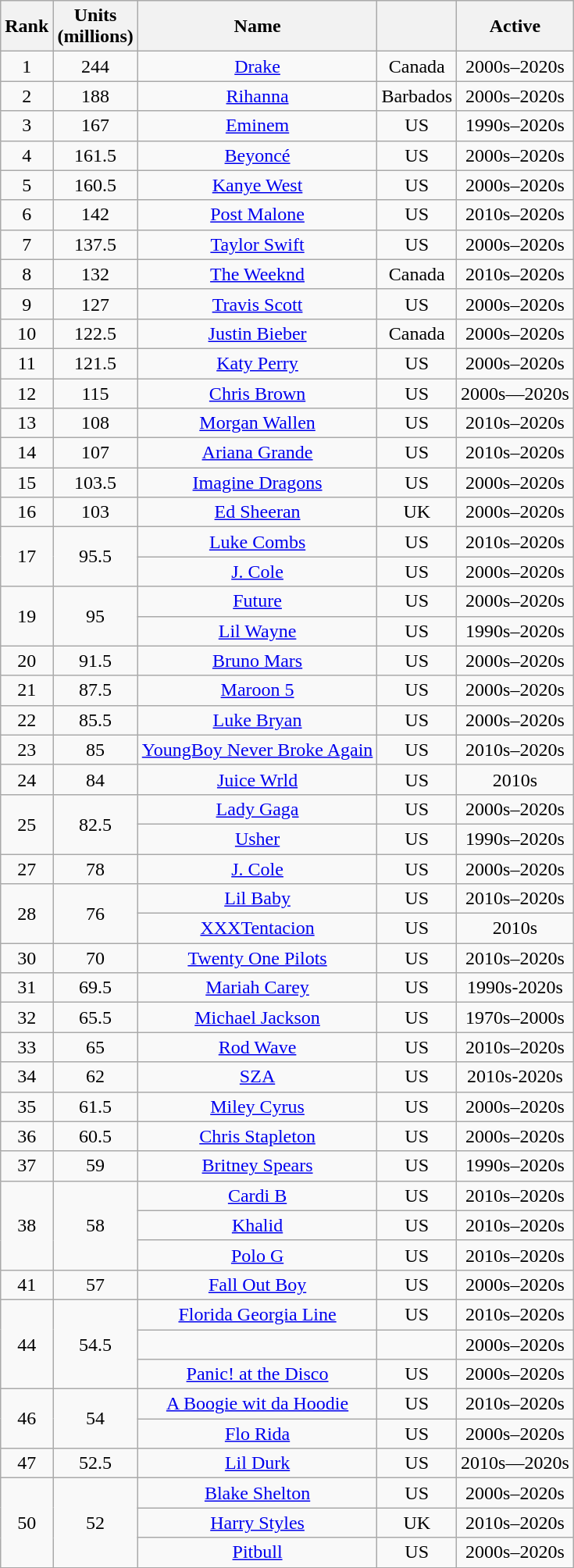<table class="wikitable sortable" style="text-align:center;">
<tr>
<th>Rank</th>
<th>Units<br>(millions)</th>
<th>Name</th>
<th></th>
<th>Active</th>
</tr>
<tr>
<td rowspan="1">1</td>
<td rowspan="1">244</td>
<td><a href='#'>Drake</a></td>
<td>Canada</td>
<td>2000s–2020s</td>
</tr>
<tr>
<td rowspan="1">2</td>
<td rowspan="1">188</td>
<td><a href='#'>Rihanna</a></td>
<td>Barbados</td>
<td>2000s–2020s</td>
</tr>
<tr>
<td rowspan="1">3</td>
<td rowspan="1">167</td>
<td><a href='#'>Eminem</a></td>
<td>US</td>
<td>1990s–2020s</td>
</tr>
<tr>
<td rowspan="1">4</td>
<td rowspan="1">161.5</td>
<td><a href='#'>Beyoncé</a></td>
<td rowspan="1">US</td>
<td>2000s–2020s</td>
</tr>
<tr>
<td rowspan="1">5</td>
<td rowspan="1">160.5</td>
<td><a href='#'>Kanye West</a></td>
<td>US</td>
<td>2000s–2020s</td>
</tr>
<tr>
<td rowspan="1">6</td>
<td rowspan="1">142</td>
<td><a href='#'>Post Malone</a></td>
<td>US</td>
<td>2010s–2020s</td>
</tr>
<tr>
<td rowspan="1">7</td>
<td rowspan="1">137.5</td>
<td><a href='#'>Taylor Swift</a></td>
<td>US</td>
<td>2000s–2020s</td>
</tr>
<tr>
<td rowspan="1">8</td>
<td rowspan="1">132</td>
<td><a href='#'>The Weeknd</a></td>
<td>Canada</td>
<td>2010s–2020s</td>
</tr>
<tr>
<td rowspan="1">9</td>
<td rowspan="1">127</td>
<td><a href='#'>Travis Scott</a></td>
<td>US</td>
<td>2000s–2020s</td>
</tr>
<tr>
<td rowspan="1">10</td>
<td rowspan="1">122.5</td>
<td><a href='#'>Justin Bieber</a></td>
<td>Canada</td>
<td>2000s–2020s</td>
</tr>
<tr>
<td rowspan="1">11</td>
<td rowspan="1">121.5</td>
<td><a href='#'>Katy Perry</a></td>
<td>US</td>
<td>2000s–2020s</td>
</tr>
<tr>
<td rowspan="1">12</td>
<td rowspan="1">115</td>
<td><a href='#'>Chris Brown</a></td>
<td>US</td>
<td>2000s—2020s</td>
</tr>
<tr>
<td rowspan="1">13</td>
<td rowspan="1">108</td>
<td><a href='#'>Morgan Wallen</a></td>
<td>US</td>
<td>2010s–2020s</td>
</tr>
<tr>
<td>14</td>
<td>107</td>
<td><a href='#'>Ariana Grande</a></td>
<td>US</td>
<td>2010s–2020s</td>
</tr>
<tr>
<td rowspan="1">15</td>
<td rowspan="1">103.5</td>
<td><a href='#'>Imagine Dragons</a></td>
<td>US</td>
<td>2000s–2020s</td>
</tr>
<tr>
<td rowspan="1">16</td>
<td rowspan="1">103</td>
<td><a href='#'>Ed Sheeran</a></td>
<td>UK</td>
<td>2000s–2020s</td>
</tr>
<tr>
<td rowspan="2">17</td>
<td rowspan="2">95.5</td>
<td><a href='#'>Luke Combs</a></td>
<td>US</td>
<td>2010s–2020s</td>
</tr>
<tr>
<td><a href='#'>J. Cole</a></td>
<td>US</td>
<td>2000s–2020s</td>
</tr>
<tr>
<td rowspan="2">19</td>
<td rowspan="2">95</td>
<td><a href='#'>Future</a></td>
<td>US</td>
<td>2000s–2020s</td>
</tr>
<tr>
<td><a href='#'>Lil Wayne</a></td>
<td>US</td>
<td>1990s–2020s</td>
</tr>
<tr>
<td rowspan="1">20</td>
<td rowspan="1">91.5</td>
<td><a href='#'>Bruno Mars</a></td>
<td>US</td>
<td>2000s–2020s</td>
</tr>
<tr>
<td rowspan="1">21</td>
<td rowspan="1">87.5</td>
<td><a href='#'>Maroon 5</a></td>
<td>US</td>
<td>2000s–2020s</td>
</tr>
<tr>
<td rowspan="1">22</td>
<td rowspan="1">85.5</td>
<td><a href='#'>Luke Bryan</a></td>
<td>US</td>
<td>2000s–2020s</td>
</tr>
<tr>
<td rowspan="1">23</td>
<td rowspan="1">85</td>
<td><a href='#'>YoungBoy Never Broke Again</a></td>
<td>US</td>
<td>2010s–2020s</td>
</tr>
<tr>
<td rowspan="1">24</td>
<td rowspan="1">84</td>
<td><a href='#'>Juice Wrld</a></td>
<td>US</td>
<td>2010s<strong></strong></td>
</tr>
<tr>
<td rowspan="2">25</td>
<td rowspan="2">82.5</td>
<td><a href='#'>Lady Gaga</a></td>
<td>US</td>
<td>2000s–2020s</td>
</tr>
<tr>
<td><a href='#'>Usher</a></td>
<td>US</td>
<td>1990s–2020s</td>
</tr>
<tr>
<td rowspan="1">27</td>
<td rowspan="1">78</td>
<td><a href='#'>J. Cole</a></td>
<td>US</td>
<td>2000s–2020s</td>
</tr>
<tr>
<td rowspan="2">28</td>
<td rowspan="2">76</td>
<td><a href='#'>Lil Baby</a></td>
<td>US</td>
<td>2010s–2020s</td>
</tr>
<tr>
<td><a href='#'>XXXTentacion</a></td>
<td>US</td>
<td>2010s<strong></strong></td>
</tr>
<tr>
<td rowspan="1">30</td>
<td rowspan="1">70</td>
<td><a href='#'>Twenty One Pilots</a></td>
<td>US</td>
<td>2010s–2020s</td>
</tr>
<tr>
<td rowspan="1">31</td>
<td rowspan="1">69.5</td>
<td><a href='#'>Mariah Carey</a></td>
<td>US</td>
<td>1990s-2020s</td>
</tr>
<tr>
<td rowspan="1">32</td>
<td rowspan="1">65.5</td>
<td><a href='#'>Michael Jackson</a></td>
<td>US</td>
<td>1970s–2000s<strong></strong></td>
</tr>
<tr>
<td rowspan="1">33</td>
<td rowspan="1">65</td>
<td><a href='#'>Rod Wave</a></td>
<td>US</td>
<td>2010s–2020s</td>
</tr>
<tr>
<td>34</td>
<td>62</td>
<td><a href='#'>SZA</a></td>
<td>US</td>
<td>2010s-2020s</td>
</tr>
<tr>
<td>35</td>
<td>61.5</td>
<td><a href='#'>Miley Cyrus</a></td>
<td>US</td>
<td>2000s–2020s</td>
</tr>
<tr>
<td rowspan="1">36</td>
<td rowspan="1">60.5</td>
<td><a href='#'>Chris Stapleton</a></td>
<td>US</td>
<td>2000s–2020s</td>
</tr>
<tr>
<td rowspan="1">37</td>
<td rowspan="1">59</td>
<td><a href='#'>Britney Spears</a></td>
<td>US</td>
<td>1990s–2020s</td>
</tr>
<tr>
<td rowspan="3">38</td>
<td rowspan="3">58</td>
<td><a href='#'>Cardi B</a></td>
<td>US</td>
<td>2010s–2020s</td>
</tr>
<tr>
<td><a href='#'>Khalid</a></td>
<td>US</td>
<td>2010s–2020s</td>
</tr>
<tr>
<td><a href='#'>Polo G</a></td>
<td>US</td>
<td>2010s–2020s</td>
</tr>
<tr>
<td rowspan="1">41</td>
<td rowspan="1">57</td>
<td><a href='#'>Fall Out Boy</a></td>
<td>US</td>
<td>2000s–2020s</td>
</tr>
<tr>
<td rowspan="3">44</td>
<td rowspan="3">54.5</td>
<td><a href='#'>Florida Georgia Line</a></td>
<td>US</td>
<td>2010s–2020s</td>
</tr>
<tr>
<td></td>
<td></td>
<td>2000s–2020s</td>
</tr>
<tr>
<td><a href='#'>Panic! at the Disco</a></td>
<td>US</td>
<td>2000s–2020s<strong></strong></td>
</tr>
<tr>
<td rowspan="2">46</td>
<td rowspan="2">54</td>
<td><a href='#'>A Boogie wit da Hoodie</a></td>
<td>US</td>
<td>2010s–2020s</td>
</tr>
<tr>
<td><a href='#'>Flo Rida</a></td>
<td>US</td>
<td>2000s–2020s</td>
</tr>
<tr>
<td>47</td>
<td>52.5</td>
<td><a href='#'>Lil Durk</a></td>
<td>US</td>
<td>2010s—2020s</td>
</tr>
<tr>
<td rowspan="3">50</td>
<td rowspan="3">52</td>
<td><a href='#'>Blake Shelton</a></td>
<td>US</td>
<td>2000s–2020s</td>
</tr>
<tr>
<td><a href='#'>Harry Styles</a></td>
<td>UK</td>
<td>2010s–2020s</td>
</tr>
<tr>
<td><a href='#'>Pitbull</a></td>
<td>US</td>
<td>2000s–2020s</td>
</tr>
</table>
